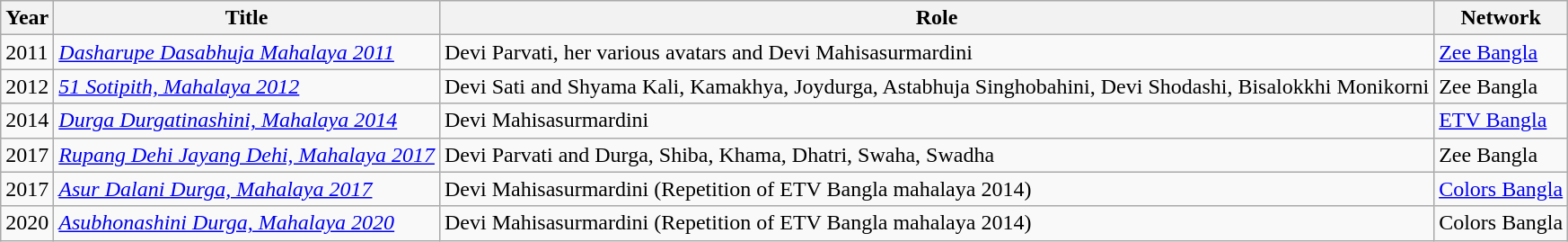<table class="wikitable plainrowheaders sortable">
<tr>
<th scope="col">Year</th>
<th scope="col">Title</th>
<th scope="col">Role</th>
<th scope="col">Network</th>
</tr>
<tr>
<td>2011</td>
<td><em><a href='#'>Dasharupe Dasabhuja Mahalaya 2011</a></em></td>
<td>Devi Parvati, her various avatars and Devi Mahisasurmardini</td>
<td><a href='#'>Zee Bangla</a></td>
</tr>
<tr>
<td>2012</td>
<td><em><a href='#'>51 Sotipith, Mahalaya 2012</a></em></td>
<td>Devi Sati and Shyama Kali, Kamakhya, Joydurga, Astabhuja Singhobahini, Devi Shodashi, Bisalokkhi Monikorni</td>
<td>Zee Bangla</td>
</tr>
<tr>
<td>2014</td>
<td><em><a href='#'>Durga Durgatinashini, Mahalaya 2014</a></em></td>
<td>Devi Mahisasurmardini</td>
<td><a href='#'>ETV Bangla</a></td>
</tr>
<tr>
<td>2017</td>
<td><em><a href='#'>Rupang Dehi Jayang Dehi, Mahalaya 2017</a></em></td>
<td>Devi Parvati and Durga, Shiba, Khama, Dhatri, Swaha, Swadha</td>
<td>Zee Bangla</td>
</tr>
<tr>
<td>2017</td>
<td><em><a href='#'>Asur Dalani Durga, Mahalaya 2017</a></em></td>
<td>Devi Mahisasurmardini (Repetition of ETV Bangla mahalaya 2014)</td>
<td><a href='#'>Colors Bangla</a></td>
</tr>
<tr>
<td>2020</td>
<td><em><a href='#'>Asubhonashini Durga, Mahalaya 2020</a></em></td>
<td>Devi Mahisasurmardini (Repetition of ETV Bangla mahalaya 2014)</td>
<td>Colors Bangla</td>
</tr>
</table>
